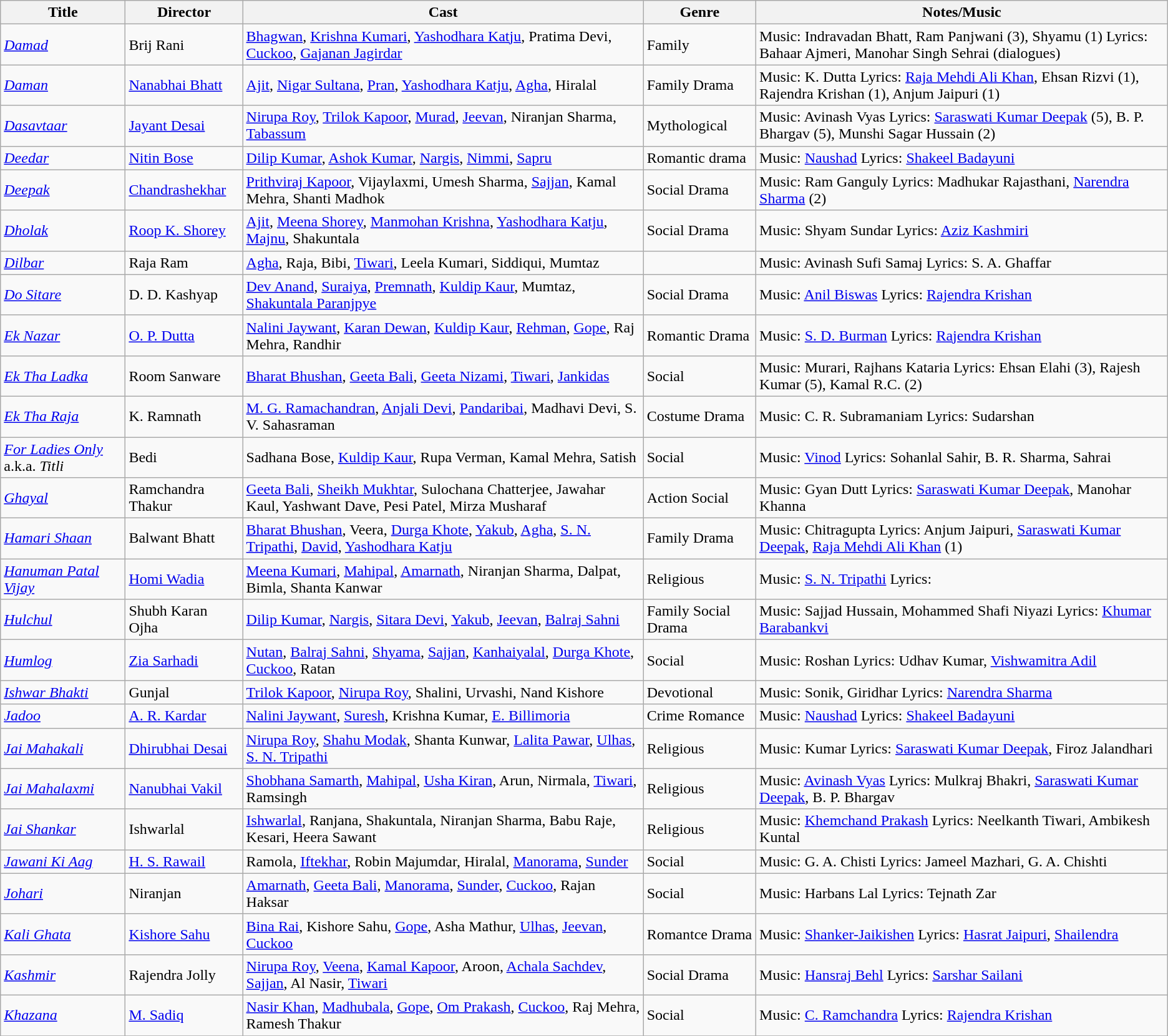<table class="wikitable">
<tr>
<th>Title</th>
<th>Director</th>
<th>Cast</th>
<th>Genre</th>
<th>Notes/Music</th>
</tr>
<tr>
<td><em><a href='#'>Damad</a></em></td>
<td>Brij Rani</td>
<td><a href='#'>Bhagwan</a>, <a href='#'>Krishna Kumari</a>, <a href='#'>Yashodhara Katju</a>, Pratima Devi, <a href='#'>Cuckoo</a>, <a href='#'>Gajanan Jagirdar</a></td>
<td>Family</td>
<td>Music: Indravadan Bhatt, Ram Panjwani (3), Shyamu (1) Lyrics: Bahaar Ajmeri, Manohar Singh Sehrai (dialogues)</td>
</tr>
<tr>
<td><em><a href='#'>Daman</a></em></td>
<td><a href='#'>Nanabhai Bhatt</a></td>
<td><a href='#'>Ajit</a>, <a href='#'>Nigar Sultana</a>, <a href='#'>Pran</a>, <a href='#'>Yashodhara Katju</a>, <a href='#'>Agha</a>, Hiralal</td>
<td>Family Drama</td>
<td>Music: K. Dutta Lyrics: <a href='#'>Raja Mehdi Ali Khan</a>, Ehsan Rizvi (1), Rajendra Krishan (1), Anjum Jaipuri (1)</td>
</tr>
<tr>
<td><em><a href='#'>Dasavtaar</a></em></td>
<td><a href='#'>Jayant Desai</a></td>
<td><a href='#'>Nirupa Roy</a>, <a href='#'>Trilok Kapoor</a>, <a href='#'>Murad</a>, <a href='#'>Jeevan</a>, Niranjan Sharma, <a href='#'>Tabassum</a></td>
<td>Mythological</td>
<td>Music: Avinash Vyas Lyrics: <a href='#'>Saraswati Kumar Deepak</a> (5), B. P. Bhargav (5), Munshi Sagar Hussain (2)</td>
</tr>
<tr>
<td><em><a href='#'>Deedar</a></em></td>
<td><a href='#'>Nitin Bose</a></td>
<td><a href='#'>Dilip Kumar</a>, <a href='#'>Ashok Kumar</a>, <a href='#'>Nargis</a>, <a href='#'>Nimmi</a>, <a href='#'>Sapru</a></td>
<td>Romantic drama</td>
<td>Music: <a href='#'>Naushad</a> Lyrics: <a href='#'>Shakeel Badayuni</a></td>
</tr>
<tr>
<td><em><a href='#'>Deepak</a></em></td>
<td><a href='#'>Chandrashekhar</a></td>
<td><a href='#'>Prithviraj Kapoor</a>, Vijaylaxmi, Umesh Sharma, <a href='#'>Sajjan</a>, Kamal Mehra, Shanti Madhok</td>
<td>Social Drama</td>
<td>Music: Ram Ganguly Lyrics: Madhukar Rajasthani, <a href='#'>Narendra Sharma</a> (2)</td>
</tr>
<tr>
<td><em><a href='#'>Dholak</a></em></td>
<td><a href='#'>Roop K. Shorey</a></td>
<td><a href='#'>Ajit</a>, <a href='#'>Meena Shorey</a>, <a href='#'>Manmohan Krishna</a>, <a href='#'>Yashodhara Katju</a>, <a href='#'>Majnu</a>, Shakuntala</td>
<td>Social Drama</td>
<td>Music: Shyam Sundar Lyrics: <a href='#'>Aziz Kashmiri</a></td>
</tr>
<tr>
<td><em><a href='#'>Dilbar</a></em></td>
<td>Raja Ram</td>
<td><a href='#'>Agha</a>, Raja, Bibi, <a href='#'>Tiwari</a>, Leela Kumari, Siddiqui, Mumtaz</td>
<td></td>
<td>Music: Avinash Sufi Samaj Lyrics: S. A. Ghaffar</td>
</tr>
<tr>
<td><em><a href='#'>Do Sitare</a></em></td>
<td>D. D. Kashyap</td>
<td><a href='#'>Dev Anand</a>, <a href='#'>Suraiya</a>, <a href='#'>Premnath</a>, <a href='#'>Kuldip Kaur</a>, Mumtaz, <a href='#'>Shakuntala Paranjpye</a></td>
<td>Social Drama</td>
<td>Music: <a href='#'>Anil Biswas</a> Lyrics: <a href='#'>Rajendra Krishan</a></td>
</tr>
<tr>
<td><em><a href='#'>Ek Nazar</a></em></td>
<td><a href='#'>O. P. Dutta</a></td>
<td><a href='#'>Nalini Jaywant</a>, <a href='#'>Karan Dewan</a>, <a href='#'>Kuldip Kaur</a>, <a href='#'>Rehman</a>, <a href='#'>Gope</a>, Raj Mehra, Randhir</td>
<td>Romantic Drama</td>
<td>Music: <a href='#'>S. D. Burman</a> Lyrics: <a href='#'>Rajendra Krishan</a></td>
</tr>
<tr>
<td><em><a href='#'>Ek Tha Ladka</a></em></td>
<td>Room Sanware</td>
<td><a href='#'>Bharat Bhushan</a>, <a href='#'>Geeta Bali</a>, <a href='#'>Geeta Nizami</a>, <a href='#'>Tiwari</a>, <a href='#'>Jankidas</a></td>
<td>Social</td>
<td>Music: Murari, Rajhans Kataria Lyrics:  Ehsan Elahi (3), Rajesh Kumar (5), Kamal R.C. (2)</td>
</tr>
<tr>
<td><em><a href='#'>Ek Tha Raja</a></em></td>
<td>K. Ramnath</td>
<td><a href='#'>M. G. Ramachandran</a>, <a href='#'>Anjali Devi</a>, <a href='#'>Pandaribai</a>, Madhavi Devi, S. V. Sahasraman</td>
<td>Costume Drama</td>
<td>Music: C. R. Subramaniam Lyrics: Sudarshan</td>
</tr>
<tr>
<td><em><a href='#'>For Ladies Only</a></em> a.k.a. <em>Titli</em></td>
<td>Bedi</td>
<td>Sadhana Bose, <a href='#'>Kuldip Kaur</a>, Rupa Verman, Kamal Mehra, Satish</td>
<td>Social</td>
<td>Music: <a href='#'>Vinod</a> Lyrics:  Sohanlal Sahir, B. R. Sharma, Sahrai</td>
</tr>
<tr>
<td><em><a href='#'>Ghayal</a></em></td>
<td>Ramchandra Thakur</td>
<td><a href='#'>Geeta Bali</a>, <a href='#'>Sheikh Mukhtar</a>, Sulochana Chatterjee, Jawahar Kaul, Yashwant Dave, Pesi Patel, Mirza Musharaf</td>
<td>Action Social</td>
<td>Music: Gyan Dutt Lyrics: <a href='#'>Saraswati Kumar Deepak</a>, Manohar Khanna</td>
</tr>
<tr>
<td><em><a href='#'>Hamari Shaan</a></em></td>
<td>Balwant Bhatt</td>
<td><a href='#'>Bharat Bhushan</a>, Veera, <a href='#'>Durga Khote</a>, <a href='#'>Yakub</a>, <a href='#'>Agha</a>, <a href='#'>S. N. Tripathi</a>, <a href='#'>David</a>, <a href='#'>Yashodhara Katju</a></td>
<td>Family Drama</td>
<td>Music: Chitragupta Lyrics: Anjum Jaipuri, <a href='#'>Saraswati Kumar Deepak</a>, <a href='#'>Raja Mehdi Ali Khan</a> (1)</td>
</tr>
<tr>
<td><em><a href='#'>Hanuman Patal Vijay</a></em></td>
<td><a href='#'>Homi Wadia</a></td>
<td><a href='#'>Meena Kumari</a>,  <a href='#'>Mahipal</a>, <a href='#'>Amarnath</a>, Niranjan Sharma, Dalpat, Bimla, Shanta Kanwar</td>
<td>Religious</td>
<td>Music: <a href='#'>S. N. Tripathi</a> Lyrics:</td>
</tr>
<tr>
<td><em><a href='#'>Hulchul</a></em></td>
<td>Shubh Karan Ojha</td>
<td><a href='#'>Dilip Kumar</a>, <a href='#'>Nargis</a>, <a href='#'>Sitara Devi</a>, <a href='#'>Yakub</a>, <a href='#'>Jeevan</a>, <a href='#'>Balraj Sahni</a></td>
<td>Family Social Drama</td>
<td>Music: Sajjad Hussain, Mohammed Shafi Niyazi Lyrics: <a href='#'>Khumar Barabankvi</a></td>
</tr>
<tr>
<td><em><a href='#'>Humlog</a></em></td>
<td><a href='#'>Zia Sarhadi</a></td>
<td><a href='#'>Nutan</a>, <a href='#'>Balraj Sahni</a>, <a href='#'>Shyama</a>,  <a href='#'>Sajjan</a>, <a href='#'>Kanhaiyalal</a>, <a href='#'>Durga Khote</a>, <a href='#'>Cuckoo</a>, Ratan</td>
<td>Social</td>
<td>Music: Roshan Lyrics: Udhav Kumar, <a href='#'>Vishwamitra Adil</a></td>
</tr>
<tr>
<td><em><a href='#'>Ishwar Bhakti</a></em></td>
<td>Gunjal</td>
<td><a href='#'>Trilok Kapoor</a>, <a href='#'>Nirupa Roy</a>, Shalini, Urvashi, Nand Kishore</td>
<td>Devotional</td>
<td>Music: Sonik, Giridhar Lyrics: <a href='#'>Narendra Sharma</a></td>
</tr>
<tr>
<td><em><a href='#'>Jadoo</a></em></td>
<td><a href='#'>A. R. Kardar</a></td>
<td><a href='#'>Nalini Jaywant</a>, <a href='#'>Suresh</a>, Krishna Kumar, <a href='#'>E. Billimoria</a></td>
<td>Crime Romance</td>
<td>Music: <a href='#'>Naushad</a> Lyrics: <a href='#'>Shakeel Badayuni</a></td>
</tr>
<tr>
<td><em><a href='#'>Jai Mahakali</a></em></td>
<td><a href='#'>Dhirubhai Desai</a></td>
<td><a href='#'>Nirupa Roy</a>, <a href='#'>Shahu Modak</a>, Shanta Kunwar, <a href='#'>Lalita Pawar</a>, <a href='#'>Ulhas</a>, <a href='#'>S. N. Tripathi</a></td>
<td>Religious</td>
<td>Music: Kumar Lyrics: <a href='#'>Saraswati Kumar Deepak</a>, Firoz Jalandhari</td>
</tr>
<tr>
<td><em><a href='#'>Jai Mahalaxmi</a></em></td>
<td><a href='#'>Nanubhai Vakil</a></td>
<td><a href='#'>Shobhana Samarth</a>, <a href='#'>Mahipal</a>, <a href='#'>Usha Kiran</a>, Arun, Nirmala, <a href='#'>Tiwari</a>, Ramsingh</td>
<td>Religious</td>
<td>Music: <a href='#'>Avinash Vyas</a> Lyrics:  Mulkraj Bhakri, <a href='#'>Saraswati Kumar Deepak</a>, B. P. Bhargav</td>
</tr>
<tr>
<td><em><a href='#'>Jai Shankar</a></em></td>
<td>Ishwarlal</td>
<td><a href='#'>Ishwarlal</a>, Ranjana, Shakuntala, Niranjan Sharma, Babu Raje, Kesari, Heera Sawant</td>
<td>Religious</td>
<td>Music: <a href='#'>Khemchand Prakash</a> Lyrics: Neelkanth Tiwari, Ambikesh Kuntal</td>
</tr>
<tr>
<td><em><a href='#'>Jawani Ki Aag</a></em></td>
<td><a href='#'>H. S. Rawail</a></td>
<td>Ramola, <a href='#'>Iftekhar</a>, Robin Majumdar, Hiralal, <a href='#'>Manorama</a>, <a href='#'>Sunder</a></td>
<td>Social</td>
<td>Music: G. A. Chisti Lyrics: Jameel Mazhari, G. A. Chishti</td>
</tr>
<tr>
<td><em><a href='#'>Johari</a></em></td>
<td>Niranjan</td>
<td><a href='#'>Amarnath</a>, <a href='#'>Geeta Bali</a>, <a href='#'>Manorama</a>, <a href='#'>Sunder</a>, <a href='#'>Cuckoo</a>, Rajan Haksar</td>
<td>Social</td>
<td>Music: Harbans Lal Lyrics: Tejnath Zar</td>
</tr>
<tr>
<td><em><a href='#'>Kali Ghata</a></em></td>
<td><a href='#'>Kishore Sahu</a></td>
<td><a href='#'>Bina Rai</a>, Kishore Sahu, <a href='#'>Gope</a>, Asha Mathur, <a href='#'>Ulhas</a>, <a href='#'>Jeevan</a>, <a href='#'>Cuckoo</a></td>
<td>Romantce Drama</td>
<td>Music: <a href='#'>Shanker-Jaikishen</a> Lyrics: <a href='#'>Hasrat Jaipuri</a>, <a href='#'>Shailendra</a></td>
</tr>
<tr>
<td><em><a href='#'>Kashmir</a></em></td>
<td>Rajendra Jolly</td>
<td><a href='#'>Nirupa Roy</a>, <a href='#'>Veena</a>, <a href='#'>Kamal Kapoor</a>, Aroon, <a href='#'>Achala Sachdev</a>, <a href='#'>Sajjan</a>, Al Nasir, <a href='#'>Tiwari</a></td>
<td>Social Drama</td>
<td>Music: <a href='#'>Hansraj Behl</a> Lyrics: <a href='#'>Sarshar Sailani</a></td>
</tr>
<tr>
<td><em><a href='#'>Khazana</a></em></td>
<td><a href='#'>M. Sadiq</a></td>
<td><a href='#'>Nasir Khan</a>, <a href='#'>Madhubala</a>, <a href='#'>Gope</a>, <a href='#'>Om Prakash</a>, <a href='#'>Cuckoo</a>, Raj Mehra, Ramesh Thakur</td>
<td>Social</td>
<td>Music: <a href='#'>C. Ramchandra</a> Lyrics: <a href='#'>Rajendra Krishan</a></td>
</tr>
<tr>
</tr>
</table>
